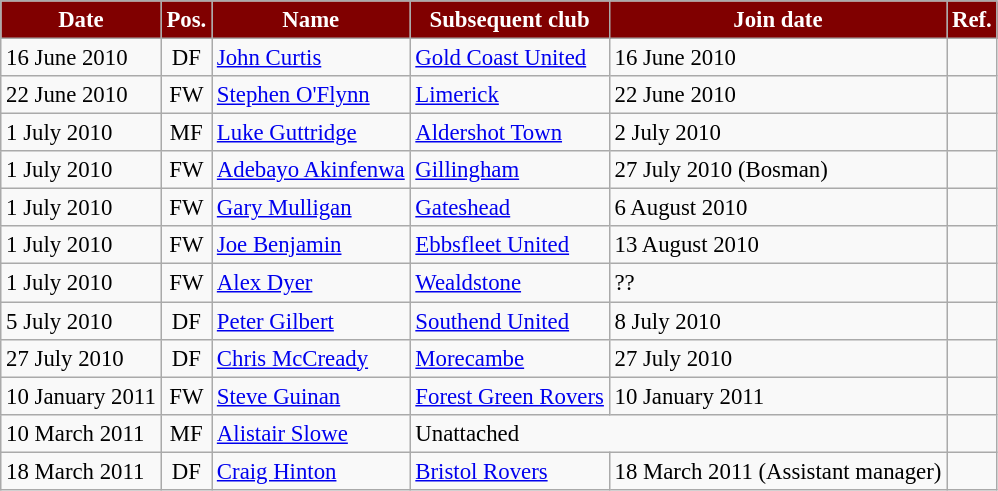<table class="wikitable" style="font-size:95%;">
<tr>
<th style="background:maroon; color:white;">Date</th>
<th style="background:maroon; color:white;">Pos.</th>
<th style="background:maroon; color:white;">Name</th>
<th style="background:maroon; color:white;">Subsequent club</th>
<th style="background:maroon; color:white;">Join date</th>
<th style="background:maroon; color:white;">Ref.</th>
</tr>
<tr>
<td>16 June 2010</td>
<td style="text-align:center;">DF</td>
<td> <a href='#'>John Curtis</a></td>
<td> <a href='#'>Gold Coast United</a></td>
<td>16 June 2010</td>
<td style="text-align:center;"></td>
</tr>
<tr>
<td>22 June 2010</td>
<td style="text-align:center;">FW</td>
<td> <a href='#'>Stephen O'Flynn</a></td>
<td> <a href='#'>Limerick</a></td>
<td>22 June 2010</td>
<td style="text-align:center;"></td>
</tr>
<tr>
<td>1 July 2010</td>
<td style="text-align:center;">MF</td>
<td> <a href='#'>Luke Guttridge</a></td>
<td> <a href='#'>Aldershot Town</a></td>
<td>2 July 2010</td>
<td style="text-align:center;"></td>
</tr>
<tr>
<td>1 July 2010</td>
<td style="text-align:center;">FW</td>
<td> <a href='#'>Adebayo Akinfenwa</a></td>
<td> <a href='#'>Gillingham</a></td>
<td>27 July 2010 (Bosman)</td>
<td style="text-align:center;"></td>
</tr>
<tr>
<td>1 July 2010</td>
<td style="text-align:center;">FW</td>
<td> <a href='#'>Gary Mulligan</a></td>
<td> <a href='#'>Gateshead</a></td>
<td>6 August 2010</td>
<td style="text-align:center;"></td>
</tr>
<tr>
<td>1 July 2010</td>
<td style="text-align:center;">FW</td>
<td> <a href='#'>Joe Benjamin</a></td>
<td> <a href='#'>Ebbsfleet United</a></td>
<td>13 August 2010</td>
<td style="text-align:center;"></td>
</tr>
<tr>
<td>1 July 2010</td>
<td style="text-align:center;">FW</td>
<td> <a href='#'>Alex Dyer</a></td>
<td> <a href='#'>Wealdstone</a></td>
<td>??</td>
<td style="text-align:center;"></td>
</tr>
<tr>
<td>5 July 2010</td>
<td style="text-align:center;">DF</td>
<td> <a href='#'>Peter Gilbert</a></td>
<td> <a href='#'>Southend United</a></td>
<td>8 July 2010</td>
<td style="text-align:center;"></td>
</tr>
<tr>
<td>27 July 2010</td>
<td style="text-align:center;">DF</td>
<td> <a href='#'>Chris McCready</a></td>
<td> <a href='#'>Morecambe</a></td>
<td>27 July 2010</td>
<td style="text-align:center;"></td>
</tr>
<tr>
<td>10 January 2011</td>
<td style="text-align:center;">FW</td>
<td> <a href='#'>Steve Guinan</a></td>
<td> <a href='#'>Forest Green Rovers</a></td>
<td>10 January 2011</td>
<td style="text-align:center;"></td>
</tr>
<tr>
<td>10 March 2011</td>
<td style="text-align:center;">MF</td>
<td> <a href='#'>Alistair Slowe</a></td>
<td colspan="2">Unattached</td>
<td style="text-align:center;"></td>
</tr>
<tr>
<td>18 March 2011</td>
<td style="text-align:center;">DF</td>
<td> <a href='#'>Craig Hinton</a></td>
<td> <a href='#'>Bristol Rovers</a></td>
<td>18 March 2011 (Assistant manager)</td>
<td style="text-align:center;"></td>
</tr>
</table>
